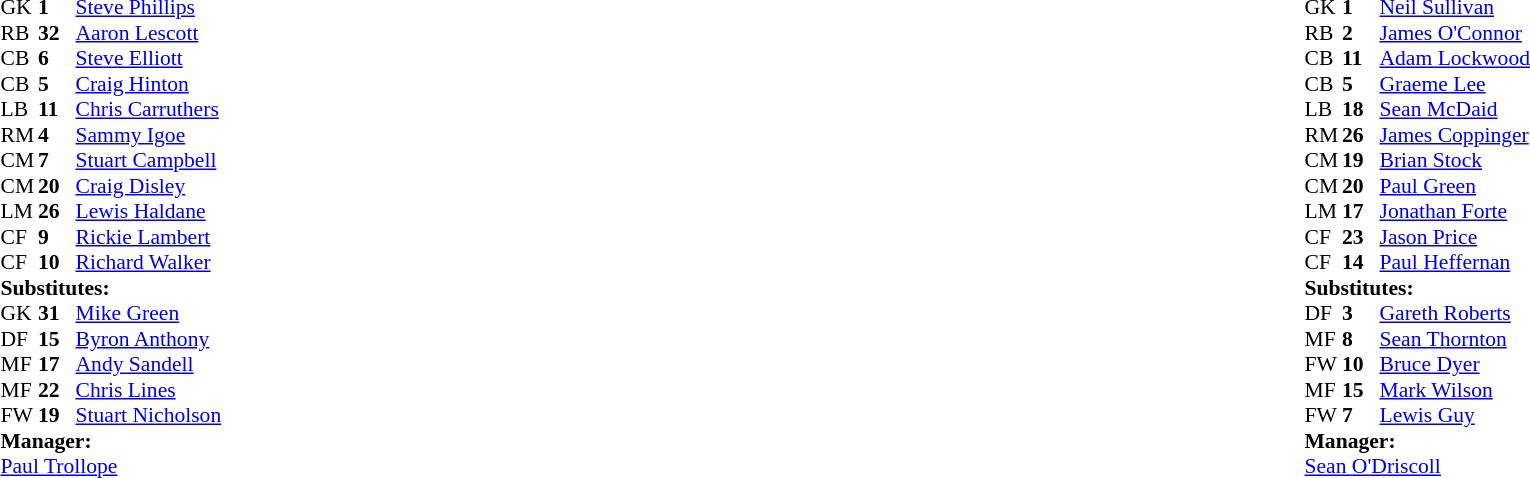<table style="width:100%;">
<tr>
<td style="vertical-align:top; width:50%;"><br><table style="font-size: 90%" cellspacing="0" cellpadding="0">
<tr>
<td colspan=4></td>
</tr>
<tr>
<th width="25"></th>
<th width="25"></th>
</tr>
<tr>
<td>GK</td>
<td><strong>1</strong></td>
<td><a href='#'>Steve Phillips</a></td>
</tr>
<tr>
<td>RB</td>
<td><strong>32</strong></td>
<td><a href='#'>Aaron Lescott</a></td>
</tr>
<tr>
<td>CB</td>
<td><strong>6</strong></td>
<td><a href='#'>Steve Elliott</a></td>
</tr>
<tr>
<td>CB</td>
<td><strong>5</strong></td>
<td><a href='#'>Craig Hinton</a></td>
</tr>
<tr>
<td>LB</td>
<td><strong>11</strong></td>
<td><a href='#'>Chris Carruthers</a></td>
</tr>
<tr>
<td>RM</td>
<td><strong>4</strong></td>
<td><a href='#'>Sammy Igoe</a></td>
<td></td>
<td></td>
</tr>
<tr>
<td>CM</td>
<td><strong>7</strong></td>
<td><a href='#'>Stuart Campbell</a></td>
</tr>
<tr>
<td>CM</td>
<td><strong>20</strong></td>
<td><a href='#'>Craig Disley</a></td>
</tr>
<tr>
<td>LM</td>
<td><strong>26</strong></td>
<td><a href='#'>Lewis Haldane</a></td>
<td></td>
<td></td>
</tr>
<tr>
<td>CF</td>
<td><strong>9</strong></td>
<td><a href='#'>Rickie Lambert</a></td>
</tr>
<tr>
<td>CF</td>
<td><strong>10</strong></td>
<td><a href='#'>Richard Walker</a></td>
<td></td>
<td></td>
</tr>
<tr>
<td colspan=4><strong>Substitutes:</strong></td>
</tr>
<tr>
<td>GK</td>
<td><strong>31</strong></td>
<td><a href='#'>Mike Green</a></td>
</tr>
<tr>
<td>DF</td>
<td><strong>15</strong></td>
<td><a href='#'>Byron Anthony</a></td>
</tr>
<tr>
<td>MF</td>
<td><strong>17</strong></td>
<td><a href='#'>Andy Sandell</a></td>
<td></td>
<td></td>
</tr>
<tr>
<td>MF</td>
<td><strong>22</strong></td>
<td><a href='#'>Chris Lines</a></td>
<td></td>
<td></td>
</tr>
<tr>
<td>FW</td>
<td><strong>19</strong></td>
<td><a href='#'>Stuart Nicholson</a></td>
<td></td>
<td></td>
</tr>
<tr>
<td colspan=4><strong>Manager:</strong></td>
</tr>
<tr>
<td colspan=4><a href='#'>Paul Trollope</a></td>
</tr>
</table>
</td>
<td style="vertical-align:top; width:50%;"><br><table cellspacing="0" cellpadding="0" style="font-size:90%; margin:auto;">
<tr>
<td colspan=4></td>
</tr>
<tr>
<th width="25"></th>
<th width="25"></th>
</tr>
<tr>
<td>GK</td>
<td><strong>1</strong></td>
<td><a href='#'>Neil Sullivan</a></td>
</tr>
<tr>
<td>RB</td>
<td><strong>2</strong></td>
<td><a href='#'>James O'Connor</a></td>
</tr>
<tr>
<td>CB</td>
<td><strong>11</strong></td>
<td><a href='#'>Adam Lockwood</a></td>
</tr>
<tr>
<td>CB</td>
<td><strong>5</strong></td>
<td><a href='#'>Graeme Lee</a></td>
</tr>
<tr>
<td>LB</td>
<td><strong>18</strong></td>
<td><a href='#'>Sean McDaid</a></td>
</tr>
<tr>
<td>RM</td>
<td><strong>26</strong></td>
<td><a href='#'>James Coppinger</a></td>
<td></td>
<td></td>
</tr>
<tr>
<td>CM</td>
<td><strong>19</strong></td>
<td><a href='#'>Brian Stock</a></td>
<td></td>
<td> </td>
</tr>
<tr>
<td>CM</td>
<td><strong>20</strong></td>
<td><a href='#'>Paul Green</a></td>
</tr>
<tr>
<td>LM</td>
<td><strong>17</strong></td>
<td><a href='#'>Jonathan Forte</a></td>
<td></td>
<td></td>
</tr>
<tr>
<td>CF</td>
<td><strong>23</strong></td>
<td><a href='#'>Jason Price</a></td>
<td></td>
<td></td>
</tr>
<tr>
<td>CF</td>
<td><strong>14</strong></td>
<td><a href='#'>Paul Heffernan</a></td>
</tr>
<tr>
<td colspan=3><strong>Substitutes:</strong></td>
</tr>
<tr>
<td>DF</td>
<td><strong>3</strong></td>
<td><a href='#'>Gareth Roberts</a></td>
</tr>
<tr>
<td>MF</td>
<td><strong>8</strong></td>
<td><a href='#'>Sean Thornton</a></td>
<td></td>
<td></td>
</tr>
<tr>
<td>FW</td>
<td><strong>10</strong></td>
<td><a href='#'>Bruce Dyer</a></td>
</tr>
<tr>
<td>MF</td>
<td><strong>15</strong></td>
<td><a href='#'>Mark Wilson</a></td>
<td></td>
<td></td>
</tr>
<tr>
<td>FW</td>
<td><strong>7</strong></td>
<td><a href='#'>Lewis Guy</a></td>
<td></td>
<td></td>
</tr>
<tr>
<td colspan=4><strong>Manager:</strong></td>
</tr>
<tr>
<td colspan=4><a href='#'>Sean O'Driscoll</a></td>
</tr>
</table>
</td>
</tr>
</table>
